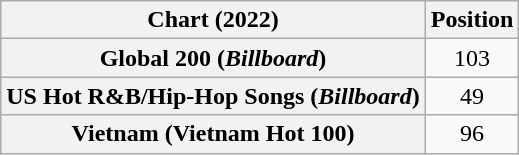<table class="wikitable sortable plainrowheaders" style="text-align:center">
<tr>
<th scope="col">Chart (2022)</th>
<th scope="col">Position</th>
</tr>
<tr>
<th scope="row">Global 200 (<em>Billboard</em>)</th>
<td>103</td>
</tr>
<tr>
<th scope="row">US Hot R&B/Hip-Hop Songs (<em>Billboard</em>)</th>
<td>49</td>
</tr>
<tr>
<th scope="row">Vietnam (Vietnam Hot 100)</th>
<td>96</td>
</tr>
</table>
